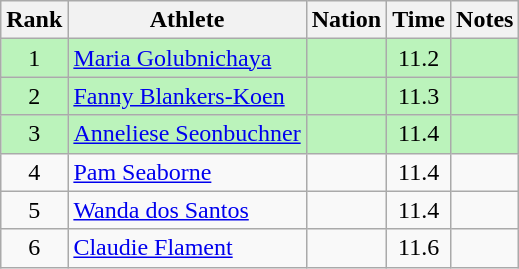<table class="wikitable sortable" style="text-align:center">
<tr>
<th>Rank</th>
<th>Athlete</th>
<th>Nation</th>
<th>Time</th>
<th>Notes</th>
</tr>
<tr bgcolor=bbf3bb>
<td>1</td>
<td align="left"><a href='#'>Maria Golubnichaya</a></td>
<td align="left"></td>
<td>11.2</td>
<td></td>
</tr>
<tr bgcolor=bbf3bb>
<td>2</td>
<td align="left"><a href='#'>Fanny Blankers-Koen</a></td>
<td align="left"></td>
<td>11.3</td>
<td></td>
</tr>
<tr bgcolor=bbf3bb>
<td>3</td>
<td align="left"><a href='#'>Anneliese Seonbuchner</a></td>
<td align="left"></td>
<td>11.4</td>
<td></td>
</tr>
<tr>
<td>4</td>
<td align="left"><a href='#'>Pam Seaborne</a></td>
<td align="left"></td>
<td>11.4</td>
<td></td>
</tr>
<tr>
<td>5</td>
<td align="left"><a href='#'>Wanda dos Santos</a></td>
<td align="left"></td>
<td>11.4</td>
<td></td>
</tr>
<tr>
<td>6</td>
<td align="left"><a href='#'>Claudie Flament</a></td>
<td align="left"></td>
<td>11.6</td>
<td></td>
</tr>
</table>
